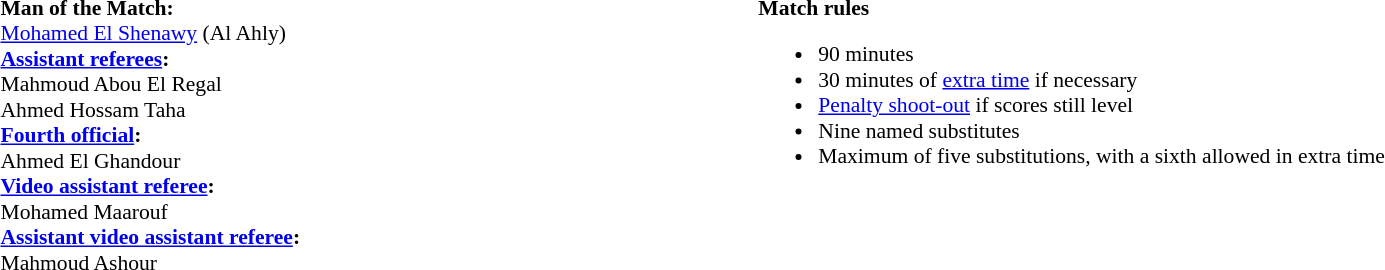<table width=100% style="font-size:90%">
<tr>
<td><br><strong>Man of the Match:</strong>
<br><a href='#'>Mohamed El Shenawy</a> (Al Ahly)<br><strong><a href='#'>Assistant referees</a>:</strong>
<br>Mahmoud Abou El Regal
<br>Ahmed Hossam Taha
<br><strong><a href='#'>Fourth official</a>:</strong>
<br>Ahmed El Ghandour
<br><strong><a href='#'>Video assistant referee</a>:</strong>
<br>Mohamed Maarouf
<br><strong><a href='#'>Assistant video assistant referee</a>:</strong>
<br>Mahmoud Ashour</td>
<td style="width:60%;vertical-align:top"><br><strong>Match rules</strong><ul><li>90 minutes</li><li>30 minutes of <a href='#'>extra time</a> if necessary</li><li><a href='#'>Penalty shoot-out</a> if scores still level</li><li>Nine named substitutes</li><li>Maximum of five substitutions, with a sixth allowed in extra time</li></ul></td>
</tr>
</table>
